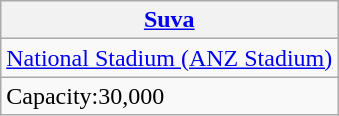<table class="wikitable">
<tr>
<th><a href='#'>Suva</a></th>
</tr>
<tr>
<td><a href='#'>National Stadium (ANZ Stadium)</a></td>
</tr>
<tr>
<td>Capacity:30,000</td>
</tr>
</table>
